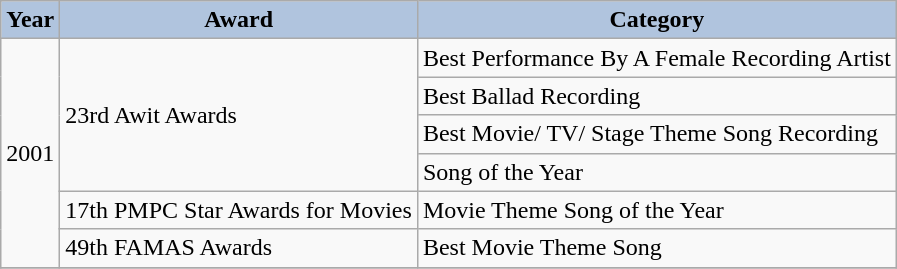<table class="wikitable">
<tr>
<th style="background:#B0C4DE;">Year</th>
<th style="background:#B0C4DE;">Award</th>
<th style="background:#B0C4DE;">Category</th>
</tr>
<tr>
<td rowspan=6>2001</td>
<td rowspan=4>23rd Awit Awards</td>
<td>Best Performance By A Female Recording Artist</td>
</tr>
<tr>
<td>Best Ballad Recording</td>
</tr>
<tr>
<td>Best Movie/ TV/ Stage Theme Song Recording</td>
</tr>
<tr>
<td>Song of the Year</td>
</tr>
<tr>
<td>17th PMPC Star Awards for Movies</td>
<td>Movie Theme Song of the Year</td>
</tr>
<tr>
<td>49th FAMAS Awards</td>
<td>Best Movie Theme Song</td>
</tr>
<tr>
</tr>
</table>
